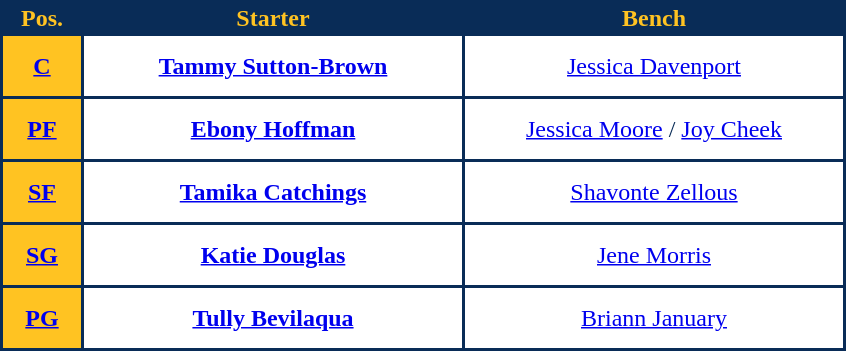<table style="text-align: center; background:#092C57; color:#FFC322">
<tr>
<th width="50">Pos.</th>
<th width="250">Starter</th>
<th width="250">Bench</th>
</tr>
<tr style="height:40px; background:white; color:#092C57">
<th style="background:#FFC322"><a href='#'><span>C</span></a></th>
<td><strong><a href='#'>Tammy Sutton-Brown</a></strong></td>
<td><a href='#'>Jessica Davenport</a></td>
</tr>
<tr style="height:40px; background:white; color:#092C57">
<th style="background:#FFC322"><a href='#'><span>PF</span></a></th>
<td><strong><a href='#'>Ebony Hoffman</a></strong></td>
<td><a href='#'>Jessica Moore</a> / <a href='#'>Joy Cheek</a></td>
</tr>
<tr style="height:40px; background:white; color:#092C57">
<th style="background:#FFC322"><a href='#'><span>SF</span></a></th>
<td><strong><a href='#'>Tamika Catchings</a></strong></td>
<td><a href='#'>Shavonte Zellous</a></td>
</tr>
<tr style="height:40px; background:white; color:#092C57">
<th style="background:#FFC322"><a href='#'><span>SG</span></a></th>
<td><strong><a href='#'>Katie Douglas</a></strong></td>
<td><a href='#'>Jene Morris</a></td>
</tr>
<tr style="height:40px; background:white; color:#092C57">
<th style="background:#FFC322"><a href='#'><span>PG</span></a></th>
<td><strong><a href='#'>Tully Bevilaqua</a></strong></td>
<td><a href='#'>Briann January</a></td>
</tr>
</table>
